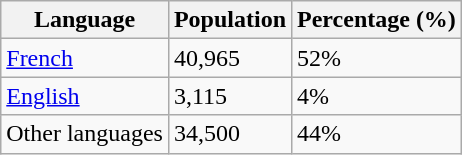<table class="wikitable">
<tr>
<th>Language</th>
<th>Population</th>
<th>Percentage (%)</th>
</tr>
<tr>
<td><a href='#'>French</a></td>
<td>40,965</td>
<td>52%</td>
</tr>
<tr>
<td><a href='#'>English</a></td>
<td>3,115</td>
<td>4%</td>
</tr>
<tr>
<td>Other languages</td>
<td>34,500</td>
<td>44%</td>
</tr>
</table>
